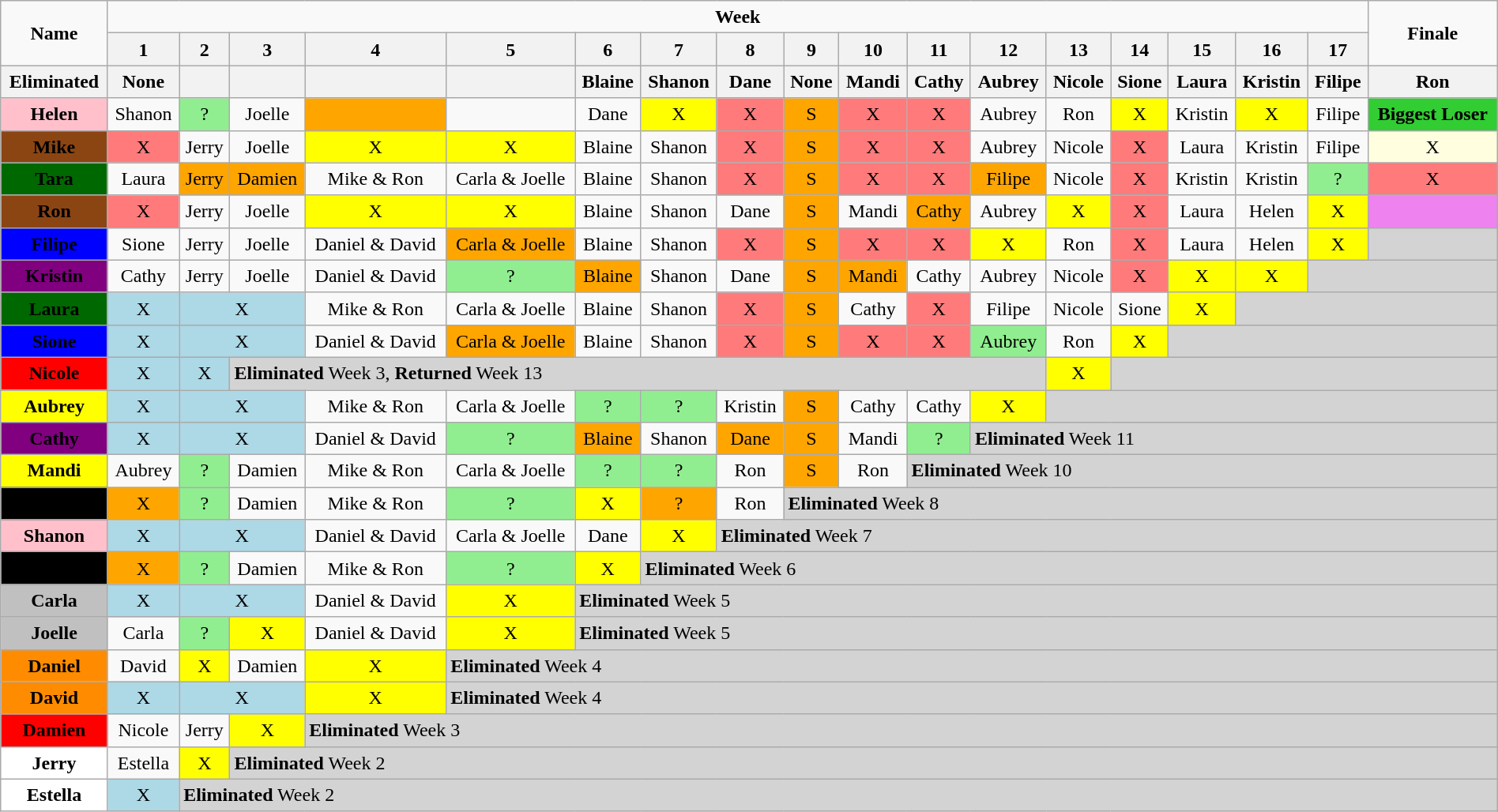<table class="wikitable" style="text-align:center; width: 100%; font-size:100%; line-height:20px;">
<tr>
<td rowspan=2><strong>Name</strong></td>
<td colspan=17><strong>Week</strong></td>
<td rowspan=2><strong>Finale</strong></td>
</tr>
<tr>
<th>1</th>
<th>2</th>
<th>3</th>
<th>4</th>
<th>5</th>
<th>6</th>
<th>7</th>
<th>8</th>
<th>9</th>
<th>10</th>
<th>11</th>
<th>12</th>
<th>13</th>
<th>14</th>
<th>15</th>
<th>16</th>
<th>17</th>
</tr>
<tr>
<th>Eliminated</th>
<th>None</th>
<th></th>
<th></th>
<th></th>
<th></th>
<th>Blaine</th>
<th>Shanon</th>
<th>Dane</th>
<th>None</th>
<th>Mandi</th>
<th>Cathy</th>
<th>Aubrey</th>
<th>Nicole</th>
<th>Sione</th>
<th>Laura</th>
<th>Kristin</th>
<th>Filipe</th>
<th>Ron</th>
</tr>
<tr>
<td bgcolor="pink"><strong>Helen</strong></td>
<td>Shanon</td>
<td bgcolor="lightgreen">?</td>
<td>Joelle</td>
<td bgcolor="orange"></td>
<td></td>
<td>Dane</td>
<td bgcolor="yellow">X</td>
<td bgcolor="#FF7B7B">X</td>
<td bgcolor="orange">S</td>
<td bgcolor="#FF7B7B">X</td>
<td bgcolor="#FF7B7B">X</td>
<td>Aubrey</td>
<td>Ron</td>
<td bgcolor="yellow">X</td>
<td>Kristin</td>
<td bgcolor="yellow">X</td>
<td>Filipe</td>
<td bgcolor="limegreen"><strong>Biggest Loser</strong></td>
</tr>
<tr>
<td bgcolor="saddlebrown"><span><strong>Mike</strong></span></td>
<td bgcolor="#FF7B7B">X</td>
<td>Jerry</td>
<td>Joelle</td>
<td bgcolor="yellow">X</td>
<td bgcolor="yellow">X</td>
<td>Blaine</td>
<td>Shanon</td>
<td bgcolor="#FF7B7B">X</td>
<td bgcolor="orange">S</td>
<td bgcolor="#FF7B7B">X</td>
<td bgcolor="#FF7B7B">X</td>
<td>Aubrey</td>
<td>Nicole</td>
<td bgcolor="#FF7B7B">X</td>
<td>Laura</td>
<td>Kristin</td>
<td>Filipe</td>
<td bgcolor="lightyellow">X</td>
</tr>
<tr>
<td bgcolor="#006800"><span><strong>Tara</strong></span></td>
<td>Laura</td>
<td bgcolor="orange">Jerry</td>
<td bgcolor="orange">Damien</td>
<td>Mike & Ron</td>
<td>Carla & Joelle</td>
<td>Blaine</td>
<td>Shanon</td>
<td bgcolor="#FF7B7B">X</td>
<td bgcolor="orange">S</td>
<td bgcolor="#FF7B7B">X</td>
<td bgcolor="#FF7B7B">X</td>
<td bgcolor="orange">Filipe</td>
<td>Nicole</td>
<td bgcolor="#FF7B7B">X</td>
<td>Kristin</td>
<td>Kristin</td>
<td bgcolor="lightgreen">?</td>
<td bgcolor="#FF7B7B">X</td>
</tr>
<tr>
<td bgcolor="saddlebrown"><span><strong>Ron</strong></span></td>
<td bgcolor="#FF7B7B">X</td>
<td>Jerry</td>
<td>Joelle</td>
<td bgcolor="yellow">X</td>
<td bgcolor="yellow">X</td>
<td>Blaine</td>
<td>Shanon</td>
<td>Dane</td>
<td bgcolor="orange">S</td>
<td>Mandi</td>
<td bgcolor="orange">Cathy</td>
<td>Aubrey</td>
<td bgcolor="yellow">X</td>
<td bgcolor="#FF7B7B">X</td>
<td>Laura</td>
<td>Helen</td>
<td bgcolor="yellow">X</td>
<td bgcolor="violet"></td>
</tr>
<tr>
<td bgcolor="blue"><span><strong>Filipe</strong></span></td>
<td>Sione</td>
<td>Jerry</td>
<td>Joelle</td>
<td>Daniel & David</td>
<td bgcolor="orange">Carla & Joelle</td>
<td>Blaine</td>
<td>Shanon</td>
<td bgcolor="#FF7B7B">X</td>
<td bgcolor="orange">S</td>
<td bgcolor="#FF7B7B">X</td>
<td bgcolor="#FF7B7B">X</td>
<td bgcolor="yellow">X</td>
<td>Ron</td>
<td bgcolor="#FF7B7B">X</td>
<td>Laura</td>
<td>Helen</td>
<td bgcolor="yellow">X</td>
<td bgcolor="lightgrey" align="left"></td>
</tr>
<tr>
<td bgcolor="purple"><span><strong>Kristin</strong></span></td>
<td>Cathy</td>
<td>Jerry</td>
<td>Joelle</td>
<td>Daniel & David</td>
<td bgcolor="lightgreen">?</td>
<td bgcolor="orange">Blaine</td>
<td>Shanon</td>
<td>Dane</td>
<td bgcolor="orange">S</td>
<td bgcolor="orange">Mandi</td>
<td>Cathy</td>
<td>Aubrey</td>
<td>Nicole</td>
<td bgcolor="#FF7B7B">X</td>
<td bgcolor="yellow">X</td>
<td bgcolor="yellow">X</td>
<td bgcolor="lightgrey" colspan=2 align="left"></td>
</tr>
<tr>
<td bgcolor="#006800"><span><strong>Laura</strong></span></td>
<td bgcolor="lightblue">X</td>
<td colspan=2 bgcolor="lightblue">X</td>
<td>Mike & Ron</td>
<td>Carla & Joelle</td>
<td>Blaine</td>
<td>Shanon</td>
<td bgcolor="#FF7B7B">X</td>
<td bgcolor="orange">S</td>
<td>Cathy</td>
<td bgcolor="#FF7B7B">X</td>
<td>Filipe</td>
<td>Nicole</td>
<td>Sione</td>
<td bgcolor="yellow">X</td>
<td bgcolor="lightgrey" colspan=5 align="left"></td>
</tr>
<tr>
<td bgcolor="blue"><span><strong>Sione</strong></span></td>
<td bgcolor="lightblue">X</td>
<td colspan=2 bgcolor="lightblue">X</td>
<td>Daniel & David</td>
<td bgcolor="orange">Carla & Joelle</td>
<td>Blaine</td>
<td>Shanon</td>
<td bgcolor="#FF7B7B">X</td>
<td bgcolor="orange">S</td>
<td bgcolor="#FF7B7B">X</td>
<td bgcolor="#FF7B7B">X</td>
<td bgcolor="lightgreen">Aubrey</td>
<td>Ron</td>
<td bgcolor="yellow">X</td>
<td bgcolor="lightgrey" colspan=6 align="left"></td>
</tr>
<tr>
<td bgcolor="red"><span><strong>Nicole</strong></span></td>
<td bgcolor="lightblue">X</td>
<td bgcolor="lightblue">X</td>
<td bgcolor="lightgrey" colspan=10 align="left"><strong>Eliminated</strong> Week 3, <strong>Returned</strong> Week 13</td>
<td bgcolor="yellow">X</td>
<td bgcolor="lightgrey" colspan=5 align="left"></td>
</tr>
<tr>
<td bgcolor="yellow"><strong>Aubrey</strong></td>
<td bgcolor="lightblue">X</td>
<td colspan=2 bgcolor="lightblue">X</td>
<td>Mike & Ron</td>
<td>Carla & Joelle</td>
<td bgcolor="lightgreen">?</td>
<td bgcolor="lightgreen">?</td>
<td>Kristin</td>
<td bgcolor="orange">S</td>
<td>Cathy</td>
<td>Cathy</td>
<td bgcolor="yellow">X</td>
<td bgcolor="lightgrey" colspan=8 align="left"></td>
</tr>
<tr>
<td bgcolor="purple"><span><strong>Cathy</strong></span></td>
<td bgcolor="lightblue">X</td>
<td colspan=2 bgcolor="lightblue">X</td>
<td>Daniel & David</td>
<td bgcolor="lightgreen">?</td>
<td bgcolor="orange">Blaine</td>
<td>Shanon</td>
<td bgcolor="orange">Dane</td>
<td bgcolor="orange">S</td>
<td>Mandi</td>
<td bgcolor="lightgreen">?</td>
<td bgcolor="lightgrey" colspan=9 align="left"><strong>Eliminated</strong> Week 11</td>
</tr>
<tr>
<td bgcolor="yellow"><span><strong>Mandi</strong></span></td>
<td>Aubrey</td>
<td bgcolor="lightgreen">?</td>
<td>Damien</td>
<td>Mike & Ron</td>
<td>Carla & Joelle</td>
<td bgcolor="lightgreen">?</td>
<td bgcolor="lightgreen">?</td>
<td>Ron</td>
<td bgcolor="orange">S</td>
<td>Ron</td>
<td bgcolor="lightgrey" colspan=8 align="left"><strong>Eliminated</strong> Week 10</td>
</tr>
<tr>
<td bgcolor="black"><span><strong>Dane</strong></span></td>
<td bgcolor="orange">X</td>
<td bgcolor="lightgreen">?</td>
<td>Damien</td>
<td>Mike & Ron</td>
<td bgcolor="lightgreen">?</td>
<td bgcolor="yellow">X</td>
<td bgcolor="orange">?</td>
<td>Ron</td>
<td bgcolor="lightgrey" colspan=10 align="left"><strong>Eliminated</strong> Week 8</td>
</tr>
<tr>
<td bgcolor="pink"><strong>Shanon</strong></td>
<td bgcolor="lightblue">X</td>
<td colspan=2 bgcolor="lightblue">X</td>
<td>Daniel & David</td>
<td>Carla & Joelle</td>
<td>Dane</td>
<td bgcolor="yellow">X</td>
<td bgcolor="lightgrey" colspan=13 align="left"><strong>Eliminated</strong> Week 7</td>
</tr>
<tr>
<td bgcolor="black"><span><strong>Blaine</strong></span></td>
<td bgcolor="orange">X</td>
<td bgcolor="lightgreen">?</td>
<td>Damien</td>
<td>Mike & Ron</td>
<td bgcolor="lightgreen">?</td>
<td bgcolor="yellow">X</td>
<td bgcolor="lightgrey" colspan=12 align="left"><strong>Eliminated</strong> Week 6</td>
</tr>
<tr>
<td bgcolor="silver"><strong>Carla</strong></td>
<td bgcolor="lightblue">X</td>
<td colspan=2 bgcolor="lightblue">X</td>
<td>Daniel & David</td>
<td bgcolor="yellow">X</td>
<td bgcolor="lightgrey" colspan=15 align="left"><strong>Eliminated</strong> Week 5</td>
</tr>
<tr>
<td bgcolor="silver"><strong>Joelle</strong></td>
<td>Carla</td>
<td bgcolor="lightgreen">?</td>
<td bgcolor="yellow">X</td>
<td>Daniel & David</td>
<td bgcolor="yellow">X</td>
<td bgcolor="lightgrey" colspan=13 align="left"><strong>Eliminated</strong> Week 5</td>
</tr>
<tr>
<td bgcolor="darkorange"><strong>Daniel</strong></td>
<td>David</td>
<td bgcolor="yellow">X</td>
<td>Damien</td>
<td bgcolor="yellow">X</td>
<td bgcolor="lightgrey" colspan=14 align="left"><strong>Eliminated</strong> Week 4</td>
</tr>
<tr>
<td bgcolor="darkorange"><strong>David</strong></td>
<td bgcolor="lightblue">X</td>
<td colspan=2 bgcolor="lightblue">X</td>
<td bgcolor="yellow">X</td>
<td bgcolor="lightgrey" colspan=16 align="left"><strong>Eliminated</strong> Week 4</td>
</tr>
<tr>
<td bgcolor="red"><span><strong>Damien</strong></span></td>
<td>Nicole</td>
<td>Jerry</td>
<td bgcolor="yellow">X</td>
<td bgcolor="lightgrey" colspan=15 align="left"><strong>Eliminated</strong> Week 3</td>
</tr>
<tr>
<td bgcolor="white"><strong>Jerry</strong></td>
<td>Estella</td>
<td bgcolor="yellow">X</td>
<td bgcolor="lightgrey" colspan=16 align="left"><strong>Eliminated</strong> Week 2</td>
</tr>
<tr>
<td bgcolor="white"><strong>Estella</strong></td>
<td bgcolor="lightblue">X</td>
<td bgcolor="lightgrey" colspan=17 align="left"><strong>Eliminated</strong> Week 2</td>
</tr>
</table>
